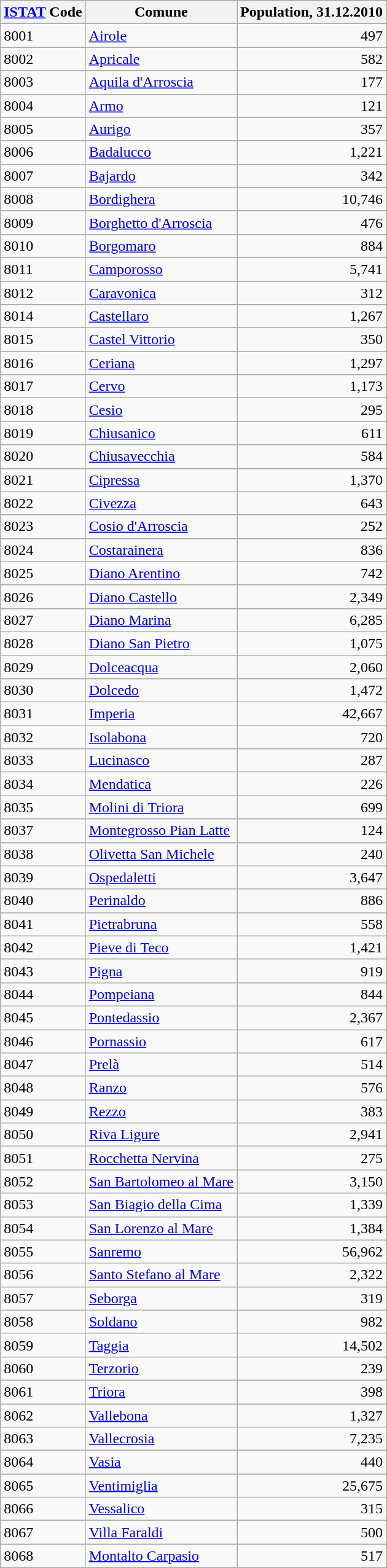<table class="wikitable sortable">
<tr>
<th><a href='#'>ISTAT</a> Code</th>
<th>Comune</th>
<th>Population, 31.12.2010</th>
</tr>
<tr>
<td>8001</td>
<td><a href='#'>Airole</a></td>
<td align="right">497</td>
</tr>
<tr>
<td>8002</td>
<td><a href='#'>Apricale</a></td>
<td align="right">582</td>
</tr>
<tr>
<td>8003</td>
<td><a href='#'>Aquila d'Arroscia</a></td>
<td align="right">177</td>
</tr>
<tr>
<td>8004</td>
<td><a href='#'>Armo</a></td>
<td align="right">121</td>
</tr>
<tr>
<td>8005</td>
<td><a href='#'>Aurigo</a></td>
<td align="right">357</td>
</tr>
<tr>
<td>8006</td>
<td><a href='#'>Badalucco</a></td>
<td align="right">1,221</td>
</tr>
<tr>
<td>8007</td>
<td><a href='#'>Bajardo</a></td>
<td align="right">342</td>
</tr>
<tr>
<td>8008</td>
<td><a href='#'>Bordighera</a></td>
<td align="right">10,746</td>
</tr>
<tr>
<td>8009</td>
<td><a href='#'>Borghetto d'Arroscia</a></td>
<td align="right">476</td>
</tr>
<tr>
<td>8010</td>
<td><a href='#'>Borgomaro</a></td>
<td align="right">884</td>
</tr>
<tr>
<td>8011</td>
<td><a href='#'>Camporosso</a></td>
<td align="right">5,741</td>
</tr>
<tr>
<td>8012</td>
<td><a href='#'>Caravonica</a></td>
<td align="right">312</td>
</tr>
<tr>
<td>8014</td>
<td><a href='#'>Castellaro</a></td>
<td align="right">1,267</td>
</tr>
<tr>
<td>8015</td>
<td><a href='#'>Castel Vittorio</a></td>
<td align="right">350</td>
</tr>
<tr>
<td>8016</td>
<td><a href='#'>Ceriana</a></td>
<td align="right">1,297</td>
</tr>
<tr>
<td>8017</td>
<td><a href='#'>Cervo</a></td>
<td align="right">1,173</td>
</tr>
<tr>
<td>8018</td>
<td><a href='#'>Cesio</a></td>
<td align="right">295</td>
</tr>
<tr>
<td>8019</td>
<td><a href='#'>Chiusanico</a></td>
<td align="right">611</td>
</tr>
<tr>
<td>8020</td>
<td><a href='#'>Chiusavecchia</a></td>
<td align="right">584</td>
</tr>
<tr>
<td>8021</td>
<td><a href='#'>Cipressa</a></td>
<td align="right">1,370</td>
</tr>
<tr>
<td>8022</td>
<td><a href='#'>Civezza</a></td>
<td align="right">643</td>
</tr>
<tr>
<td>8023</td>
<td><a href='#'>Cosio d'Arroscia</a></td>
<td align="right">252</td>
</tr>
<tr>
<td>8024</td>
<td><a href='#'>Costarainera</a></td>
<td align="right">836</td>
</tr>
<tr>
<td>8025</td>
<td><a href='#'>Diano Arentino</a></td>
<td align="right">742</td>
</tr>
<tr>
<td>8026</td>
<td><a href='#'>Diano Castello</a></td>
<td align="right">2,349</td>
</tr>
<tr>
<td>8027</td>
<td><a href='#'>Diano Marina</a></td>
<td align="right">6,285</td>
</tr>
<tr>
<td>8028</td>
<td><a href='#'>Diano San Pietro</a></td>
<td align="right">1,075</td>
</tr>
<tr>
<td>8029</td>
<td><a href='#'>Dolceacqua</a></td>
<td align="right">2,060</td>
</tr>
<tr>
<td>8030</td>
<td><a href='#'>Dolcedo</a></td>
<td align="right">1,472</td>
</tr>
<tr>
<td>8031</td>
<td><a href='#'>Imperia</a></td>
<td align="right">42,667</td>
</tr>
<tr>
<td>8032</td>
<td><a href='#'>Isolabona</a></td>
<td align="right">720</td>
</tr>
<tr>
<td>8033</td>
<td><a href='#'>Lucinasco</a></td>
<td align="right">287</td>
</tr>
<tr>
<td>8034</td>
<td><a href='#'>Mendatica</a></td>
<td align="right">226</td>
</tr>
<tr>
<td>8035</td>
<td><a href='#'>Molini di Triora</a></td>
<td align="right">699</td>
</tr>
<tr>
<td>8037</td>
<td><a href='#'>Montegrosso Pian Latte</a></td>
<td align="right">124</td>
</tr>
<tr>
<td>8038</td>
<td><a href='#'>Olivetta San Michele</a></td>
<td align="right">240</td>
</tr>
<tr>
<td>8039</td>
<td><a href='#'>Ospedaletti</a></td>
<td align="right">3,647</td>
</tr>
<tr>
<td>8040</td>
<td><a href='#'>Perinaldo</a></td>
<td align="right">886</td>
</tr>
<tr>
<td>8041</td>
<td><a href='#'>Pietrabruna</a></td>
<td align="right">558</td>
</tr>
<tr>
<td>8042</td>
<td><a href='#'>Pieve di Teco</a></td>
<td align="right">1,421</td>
</tr>
<tr>
<td>8043</td>
<td><a href='#'>Pigna</a></td>
<td align="right">919</td>
</tr>
<tr>
<td>8044</td>
<td><a href='#'>Pompeiana</a></td>
<td align="right">844</td>
</tr>
<tr>
<td>8045</td>
<td><a href='#'>Pontedassio</a></td>
<td align="right">2,367</td>
</tr>
<tr>
<td>8046</td>
<td><a href='#'>Pornassio</a></td>
<td align="right">617</td>
</tr>
<tr>
<td>8047</td>
<td><a href='#'>Prelà</a></td>
<td align="right">514</td>
</tr>
<tr>
<td>8048</td>
<td><a href='#'>Ranzo</a></td>
<td align="right">576</td>
</tr>
<tr>
<td>8049</td>
<td><a href='#'>Rezzo</a></td>
<td align="right">383</td>
</tr>
<tr>
<td>8050</td>
<td><a href='#'>Riva Ligure</a></td>
<td align="right">2,941</td>
</tr>
<tr>
<td>8051</td>
<td><a href='#'>Rocchetta Nervina</a></td>
<td align="right">275</td>
</tr>
<tr>
<td>8052</td>
<td><a href='#'>San Bartolomeo al Mare</a></td>
<td align="right">3,150</td>
</tr>
<tr>
<td>8053</td>
<td><a href='#'>San Biagio della Cima</a></td>
<td align="right">1,339</td>
</tr>
<tr>
<td>8054</td>
<td><a href='#'>San Lorenzo al Mare</a></td>
<td align="right">1,384</td>
</tr>
<tr>
<td>8055</td>
<td><a href='#'>Sanremo</a></td>
<td align="right">56,962</td>
</tr>
<tr>
<td>8056</td>
<td><a href='#'>Santo Stefano al Mare</a></td>
<td align="right">2,322</td>
</tr>
<tr>
<td>8057</td>
<td><a href='#'>Seborga</a></td>
<td align="right">319</td>
</tr>
<tr>
<td>8058</td>
<td><a href='#'>Soldano</a></td>
<td align="right">982</td>
</tr>
<tr>
<td>8059</td>
<td><a href='#'>Taggia</a></td>
<td align="right">14,502</td>
</tr>
<tr>
<td>8060</td>
<td><a href='#'>Terzorio</a></td>
<td align="right">239</td>
</tr>
<tr>
<td>8061</td>
<td><a href='#'>Triora</a></td>
<td align="right">398</td>
</tr>
<tr>
<td>8062</td>
<td><a href='#'>Vallebona</a></td>
<td align="right">1,327</td>
</tr>
<tr>
<td>8063</td>
<td><a href='#'>Vallecrosia</a></td>
<td align="right">7,235</td>
</tr>
<tr>
<td>8064</td>
<td><a href='#'>Vasia</a></td>
<td align="right">440</td>
</tr>
<tr>
<td>8065</td>
<td><a href='#'>Ventimiglia</a></td>
<td align="right">25,675</td>
</tr>
<tr>
<td>8066</td>
<td><a href='#'>Vessalico</a></td>
<td align="right">315</td>
</tr>
<tr>
<td>8067</td>
<td><a href='#'>Villa Faraldi</a></td>
<td align="right">500</td>
</tr>
<tr>
<td>8068</td>
<td><a href='#'>Montalto Carpasio</a></td>
<td align="right">517</td>
</tr>
<tr>
</tr>
</table>
